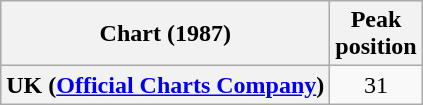<table class="wikitable plainrowheaders">
<tr>
<th scope="col">Chart (1987)</th>
<th scope="col">Peak<br>position</th>
</tr>
<tr>
<th scope="row">UK (<a href='#'>Official Charts Company</a>)</th>
<td style="text-align:center;">31</td>
</tr>
</table>
